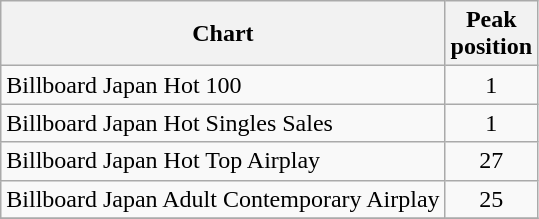<table class="wikitable sortable">
<tr>
<th>Chart</th>
<th>Peak<br>position</th>
</tr>
<tr>
<td>Billboard Japan Hot 100</td>
<td align="center">1</td>
</tr>
<tr>
<td>Billboard Japan Hot Singles Sales</td>
<td align="center">1</td>
</tr>
<tr>
<td>Billboard Japan Hot Top Airplay</td>
<td align="center">27</td>
</tr>
<tr>
<td>Billboard Japan Adult Contemporary Airplay</td>
<td align="center">25</td>
</tr>
<tr>
</tr>
</table>
